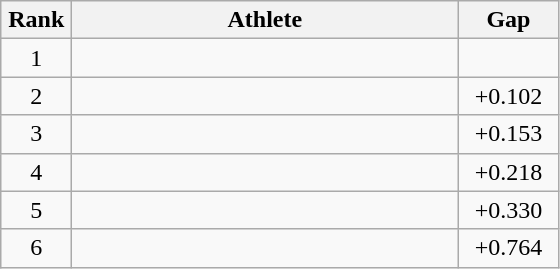<table class=wikitable style="text-align:center">
<tr>
<th width=40>Rank</th>
<th width=250>Athlete</th>
<th width=60>Gap</th>
</tr>
<tr>
<td>1</td>
<td align=left></td>
<td></td>
</tr>
<tr>
<td>2</td>
<td align=left></td>
<td>+0.102</td>
</tr>
<tr>
<td>3</td>
<td align=left></td>
<td>+0.153</td>
</tr>
<tr>
<td>4</td>
<td align=left></td>
<td>+0.218</td>
</tr>
<tr>
<td>5</td>
<td align=left></td>
<td>+0.330</td>
</tr>
<tr>
<td>6</td>
<td align=left></td>
<td>+0.764</td>
</tr>
</table>
